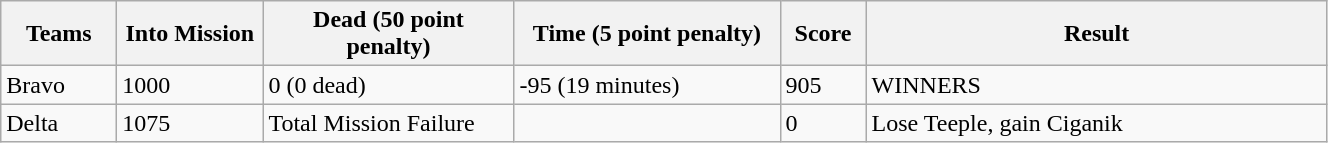<table class="wikitable">
<tr>
<th width="70px">Teams</th>
<th width="90px">Into Mission</th>
<th width="160px">Dead (50 point penalty)</th>
<th width="170px">Time (5 point penalty)</th>
<th width="50px">Score</th>
<th width="300px">Result</th>
</tr>
<tr>
<td>Bravo</td>
<td>1000</td>
<td>0 (0 dead)</td>
<td>-95 (19 minutes)</td>
<td>905</td>
<td>WINNERS</td>
</tr>
<tr>
<td>Delta</td>
<td>1075</td>
<td>Total Mission Failure</td></td>
<td></td>
<td>0</td>
<td>Lose Teeple, gain Ciganik</td>
</tr>
</table>
